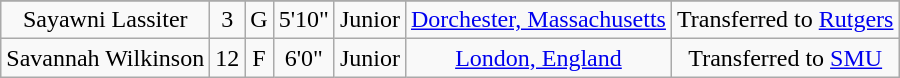<table class="wikitable sortable" border="1" style="text-align: center;">
<tr align=center>
</tr>
<tr>
<td>Sayawni Lassiter</td>
<td>3</td>
<td>G</td>
<td>5'10"</td>
<td> Junior</td>
<td><a href='#'>Dorchester, Massachusetts</a></td>
<td>Transferred to <a href='#'>Rutgers</a></td>
</tr>
<tr>
<td>Savannah Wilkinson</td>
<td>12</td>
<td>F</td>
<td>6'0"</td>
<td> Junior</td>
<td><a href='#'>London, England</a></td>
<td>Transferred to <a href='#'>SMU</a></td>
</tr>
</table>
